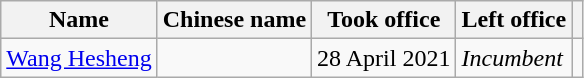<table class="wikitable">
<tr>
<th>Name</th>
<th>Chinese name</th>
<th>Took office</th>
<th>Left office</th>
<th></th>
</tr>
<tr>
<td><a href='#'>Wang Hesheng</a></td>
<td></td>
<td>28 April 2021</td>
<td><em>Incumbent</em></td>
<td></td>
</tr>
</table>
